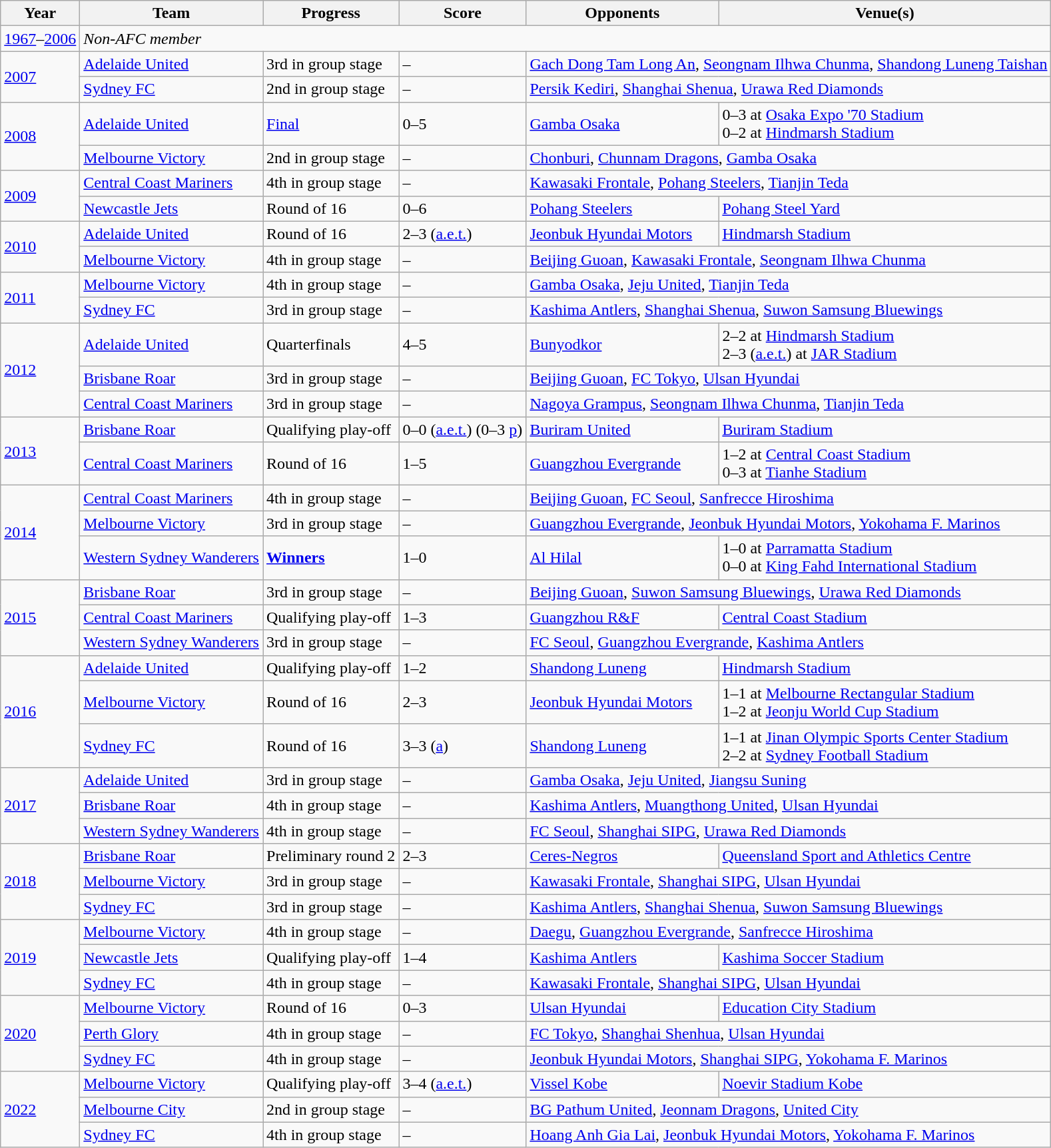<table class="wikitable Sortable">
<tr>
<th>Year</th>
<th>Team</th>
<th>Progress</th>
<th>Score</th>
<th>Opponents</th>
<th>Venue(s)</th>
</tr>
<tr>
<td><a href='#'>1967</a>–<a href='#'>2006</a></td>
<td colspan=5><em>Non-AFC member</em></td>
</tr>
<tr>
<td rowspan=2><a href='#'>2007</a></td>
<td><a href='#'>Adelaide United</a></td>
<td>3rd in group stage</td>
<td>–</td>
<td colspan=2> <a href='#'>Gach Dong Tam Long An</a>,  <a href='#'>Seongnam Ilhwa Chunma</a>,  <a href='#'>Shandong Luneng Taishan</a></td>
</tr>
<tr>
<td><a href='#'>Sydney FC</a></td>
<td>2nd in group stage</td>
<td>–</td>
<td colspan=2> <a href='#'>Persik Kediri</a>,  <a href='#'>Shanghai Shenua</a>,  <a href='#'>Urawa Red Diamonds</a></td>
</tr>
<tr>
<td rowspan=2><a href='#'>2008</a></td>
<td><a href='#'>Adelaide United</a></td>
<td><a href='#'>Final</a></td>
<td>0–5</td>
<td> <a href='#'>Gamba Osaka</a></td>
<td>0–3 at <a href='#'>Osaka Expo '70 Stadium</a><br>0–2 at <a href='#'>Hindmarsh Stadium</a></td>
</tr>
<tr>
<td><a href='#'>Melbourne Victory</a></td>
<td>2nd in group stage</td>
<td>–</td>
<td colspan=2> <a href='#'>Chonburi</a>,  <a href='#'>Chunnam Dragons</a>,  <a href='#'>Gamba Osaka</a></td>
</tr>
<tr>
<td rowspan=2><a href='#'>2009</a></td>
<td><a href='#'>Central Coast Mariners</a></td>
<td>4th in group stage</td>
<td>–</td>
<td colspan=2> <a href='#'>Kawasaki Frontale</a>,  <a href='#'>Pohang Steelers</a>,  <a href='#'>Tianjin Teda</a></td>
</tr>
<tr>
<td><a href='#'>Newcastle Jets</a></td>
<td>Round of 16</td>
<td>0–6</td>
<td> <a href='#'>Pohang Steelers</a></td>
<td><a href='#'>Pohang Steel Yard</a></td>
</tr>
<tr>
<td rowspan=2><a href='#'>2010</a></td>
<td><a href='#'>Adelaide United</a></td>
<td>Round of 16</td>
<td>2–3 (<a href='#'>a.e.t.</a>)</td>
<td> <a href='#'>Jeonbuk Hyundai Motors</a></td>
<td><a href='#'>Hindmarsh Stadium</a></td>
</tr>
<tr>
<td><a href='#'>Melbourne Victory</a></td>
<td>4th in group stage</td>
<td>–</td>
<td colspan=2> <a href='#'>Beijing Guoan</a>,  <a href='#'>Kawasaki Frontale</a>,  <a href='#'>Seongnam Ilhwa Chunma</a></td>
</tr>
<tr>
<td rowspan=2><a href='#'>2011</a></td>
<td><a href='#'>Melbourne Victory</a></td>
<td>4th in group stage</td>
<td>–</td>
<td colspan=2> <a href='#'>Gamba Osaka</a>,  <a href='#'>Jeju United</a>,  <a href='#'>Tianjin Teda</a></td>
</tr>
<tr>
<td><a href='#'>Sydney FC</a></td>
<td>3rd in group stage</td>
<td>–</td>
<td colspan=2> <a href='#'>Kashima Antlers</a>,  <a href='#'>Shanghai Shenua</a>,  <a href='#'>Suwon Samsung Bluewings</a></td>
</tr>
<tr>
<td rowspan=3><a href='#'>2012</a></td>
<td><a href='#'>Adelaide United</a></td>
<td>Quarterfinals</td>
<td>4–5</td>
<td> <a href='#'>Bunyodkor</a></td>
<td>2–2 at <a href='#'>Hindmarsh Stadium</a><br>2–3 (<a href='#'>a.e.t.</a>) at <a href='#'>JAR Stadium</a></td>
</tr>
<tr>
<td><a href='#'>Brisbane Roar</a></td>
<td>3rd in group stage</td>
<td>–</td>
<td colspan=2> <a href='#'>Beijing Guoan</a>,  <a href='#'>FC Tokyo</a>,  <a href='#'>Ulsan Hyundai</a></td>
</tr>
<tr>
<td><a href='#'>Central Coast Mariners</a></td>
<td>3rd in group stage</td>
<td>–</td>
<td colspan=2> <a href='#'>Nagoya Grampus</a>,  <a href='#'>Seongnam Ilhwa Chunma</a>,  <a href='#'>Tianjin Teda</a></td>
</tr>
<tr>
<td rowspan=2><a href='#'>2013</a></td>
<td><a href='#'>Brisbane Roar</a></td>
<td>Qualifying play-off</td>
<td>0–0 (<a href='#'>a.e.t.</a>) (0–3 <a href='#'>p</a>)</td>
<td> <a href='#'>Buriram United</a></td>
<td><a href='#'>Buriram Stadium</a></td>
</tr>
<tr>
<td><a href='#'>Central Coast Mariners</a></td>
<td>Round of 16</td>
<td>1–5</td>
<td> <a href='#'>Guangzhou Evergrande</a></td>
<td>1–2 at <a href='#'>Central Coast Stadium</a><br>0–3 at <a href='#'>Tianhe Stadium</a></td>
</tr>
<tr>
<td rowspan=3><a href='#'>2014</a></td>
<td><a href='#'>Central Coast Mariners</a></td>
<td>4th in group stage</td>
<td>–</td>
<td colspan=2> <a href='#'>Beijing Guoan</a>,  <a href='#'>FC Seoul</a>,  <a href='#'>Sanfrecce Hiroshima</a></td>
</tr>
<tr>
<td><a href='#'>Melbourne Victory</a></td>
<td>3rd in group stage</td>
<td>–</td>
<td colspan=2> <a href='#'>Guangzhou Evergrande</a>,  <a href='#'>Jeonbuk Hyundai Motors</a>,  <a href='#'>Yokohama F. Marinos</a></td>
</tr>
<tr>
<td><a href='#'>Western Sydney Wanderers</a></td>
<td><strong><a href='#'>Winners</a></strong></td>
<td>1–0</td>
<td> <a href='#'>Al Hilal</a></td>
<td>1–0 at <a href='#'>Parramatta Stadium</a><br>0–0 at <a href='#'>King Fahd International Stadium</a></td>
</tr>
<tr>
<td rowspan=3><a href='#'>2015</a></td>
<td><a href='#'>Brisbane Roar</a></td>
<td>3rd in group stage</td>
<td>–</td>
<td colspan=2> <a href='#'>Beijing Guoan</a>,  <a href='#'>Suwon Samsung Bluewings</a>,  <a href='#'>Urawa Red Diamonds</a></td>
</tr>
<tr>
<td><a href='#'>Central Coast Mariners</a></td>
<td>Qualifying play-off</td>
<td>1–3</td>
<td> <a href='#'>Guangzhou R&F</a></td>
<td><a href='#'>Central Coast Stadium</a></td>
</tr>
<tr>
<td><a href='#'>Western Sydney Wanderers</a></td>
<td>3rd in group stage</td>
<td>–</td>
<td colspan=2> <a href='#'>FC Seoul</a>,  <a href='#'>Guangzhou Evergrande</a>,  <a href='#'>Kashima Antlers</a></td>
</tr>
<tr>
<td rowspan=3><a href='#'>2016</a></td>
<td><a href='#'>Adelaide United</a></td>
<td>Qualifying play-off</td>
<td>1–2</td>
<td> <a href='#'>Shandong Luneng</a></td>
<td><a href='#'>Hindmarsh Stadium</a></td>
</tr>
<tr>
<td><a href='#'>Melbourne Victory</a></td>
<td>Round of 16</td>
<td>2–3</td>
<td> <a href='#'>Jeonbuk Hyundai Motors</a></td>
<td>1–1 at <a href='#'>Melbourne Rectangular Stadium</a><br>1–2 at <a href='#'>Jeonju World Cup Stadium</a></td>
</tr>
<tr>
<td><a href='#'>Sydney FC</a></td>
<td>Round of 16</td>
<td>3–3 (<a href='#'>a</a>)</td>
<td> <a href='#'>Shandong Luneng</a></td>
<td>1–1 at <a href='#'>Jinan Olympic Sports Center Stadium</a><br>2–2 at <a href='#'>Sydney Football Stadium</a></td>
</tr>
<tr>
<td rowspan=3><a href='#'>2017</a></td>
<td><a href='#'>Adelaide United</a></td>
<td>3rd in group stage</td>
<td>–</td>
<td colspan=2> <a href='#'>Gamba Osaka</a>,  <a href='#'>Jeju United</a>,  <a href='#'>Jiangsu Suning</a></td>
</tr>
<tr>
<td><a href='#'>Brisbane Roar</a></td>
<td>4th in group stage</td>
<td>–</td>
<td colspan=2> <a href='#'>Kashima Antlers</a>,  <a href='#'>Muangthong United</a>,  <a href='#'>Ulsan Hyundai</a></td>
</tr>
<tr>
<td><a href='#'>Western Sydney Wanderers</a></td>
<td>4th in group stage</td>
<td>–</td>
<td colspan=2> <a href='#'>FC Seoul</a>,  <a href='#'>Shanghai SIPG</a>,  <a href='#'>Urawa Red Diamonds</a></td>
</tr>
<tr>
<td rowspan=3><a href='#'>2018</a></td>
<td><a href='#'>Brisbane Roar</a></td>
<td>Preliminary round 2</td>
<td>2–3</td>
<td> <a href='#'>Ceres-Negros</a></td>
<td><a href='#'>Queensland Sport and Athletics Centre</a></td>
</tr>
<tr>
<td><a href='#'>Melbourne Victory</a></td>
<td>3rd in group stage</td>
<td>–</td>
<td colspan=2> <a href='#'>Kawasaki Frontale</a>,  <a href='#'>Shanghai SIPG</a>,  <a href='#'>Ulsan Hyundai</a></td>
</tr>
<tr>
<td><a href='#'>Sydney FC</a></td>
<td>3rd in group stage</td>
<td>–</td>
<td colspan=2> <a href='#'>Kashima Antlers</a>,  <a href='#'>Shanghai Shenua</a>,  <a href='#'>Suwon Samsung Bluewings</a></td>
</tr>
<tr>
<td rowspan=3><a href='#'>2019</a></td>
<td><a href='#'>Melbourne Victory</a></td>
<td>4th in group stage</td>
<td>–</td>
<td colspan=2> <a href='#'>Daegu</a>,  <a href='#'>Guangzhou Evergrande</a>,  <a href='#'>Sanfrecce Hiroshima</a></td>
</tr>
<tr>
<td><a href='#'>Newcastle Jets</a></td>
<td>Qualifying play-off</td>
<td>1–4</td>
<td> <a href='#'>Kashima Antlers</a></td>
<td><a href='#'>Kashima Soccer Stadium</a></td>
</tr>
<tr>
<td><a href='#'>Sydney FC</a></td>
<td>4th in group stage</td>
<td>–</td>
<td colspan=2> <a href='#'>Kawasaki Frontale</a>,  <a href='#'>Shanghai SIPG</a>,  <a href='#'>Ulsan Hyundai</a></td>
</tr>
<tr>
<td rowspan=3><a href='#'>2020</a></td>
<td><a href='#'>Melbourne Victory</a></td>
<td>Round of 16</td>
<td>0–3</td>
<td> <a href='#'>Ulsan Hyundai</a></td>
<td><a href='#'>Education City Stadium</a></td>
</tr>
<tr>
<td><a href='#'>Perth Glory</a></td>
<td>4th in group stage</td>
<td>–</td>
<td colspan=2> <a href='#'>FC Tokyo</a>,  <a href='#'>Shanghai Shenhua</a>,  <a href='#'>Ulsan Hyundai</a></td>
</tr>
<tr>
<td><a href='#'>Sydney FC</a></td>
<td>4th in group stage</td>
<td>–</td>
<td colspan=2> <a href='#'>Jeonbuk Hyundai Motors</a>,  <a href='#'>Shanghai SIPG</a>,  <a href='#'>Yokohama F. Marinos</a></td>
</tr>
<tr>
<td rowspan="3"><a href='#'>2022</a></td>
<td><a href='#'>Melbourne Victory</a></td>
<td>Qualifying play-off</td>
<td>3–4 (<a href='#'>a.e.t.</a>)</td>
<td> <a href='#'>Vissel Kobe</a></td>
<td><a href='#'>Noevir Stadium Kobe</a></td>
</tr>
<tr>
<td><a href='#'>Melbourne City</a></td>
<td>2nd in group stage</td>
<td>–</td>
<td colspan="2"> <a href='#'>BG Pathum United</a>, <a href='#'>Jeonnam Dragons</a>,  <a href='#'>United City</a></td>
</tr>
<tr>
<td><a href='#'>Sydney FC</a></td>
<td>4th in group stage</td>
<td>–</td>
<td colspan="2"> <a href='#'>Hoang Anh Gia Lai</a>,  <a href='#'>Jeonbuk Hyundai Motors</a>,  <a href='#'>Yokohama F. Marinos</a></td>
</tr>
</table>
